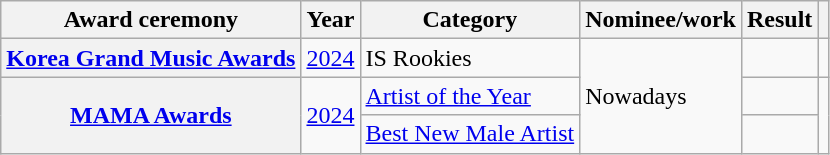<table class="wikitable plainrowheaders">
<tr>
<th scope="col">Award ceremony</th>
<th scope="col">Year</th>
<th scope="col">Category</th>
<th scope="col">Nominee/work</th>
<th scope="col">Result</th>
<th scope="col" class="unsortable"></th>
</tr>
<tr>
<th scope="row"><a href='#'>Korea Grand Music Awards</a></th>
<td style="text-align:center"><a href='#'>2024</a></td>
<td>IS Rookies</td>
<td rowspan="3">Nowadays</td>
<td></td>
<td style="text-align:center"></td>
</tr>
<tr>
<th scope="row" rowspan="2"><a href='#'>MAMA Awards</a></th>
<td style="text-align:center" rowspan="2"><a href='#'>2024</a></td>
<td><a href='#'>Artist of the Year</a></td>
<td></td>
<td style="text-align:center" rowspan="2"></td>
</tr>
<tr>
<td><a href='#'>Best New Male Artist</a></td>
<td></td>
</tr>
</table>
